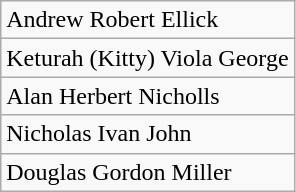<table class="wikitable">
<tr>
<td>Andrew Robert Ellick</td>
</tr>
<tr>
<td>Keturah (Kitty) Viola George</td>
</tr>
<tr>
<td>Alan Herbert Nicholls</td>
</tr>
<tr>
<td>Nicholas Ivan John</td>
</tr>
<tr>
<td>Douglas Gordon Miller</td>
</tr>
</table>
